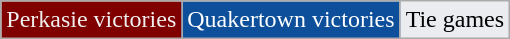<table class=wikitable>
<tr>
<td style="background: #800000; color: #F0F0F0;">Perkasie victories</td>
<td style="background: #0D4F9B; color: #FFFFFF;">Quakertown victories</td>
<td style="background: #EAECF0; color: #000000;">Tie games</td>
</tr>
</table>
